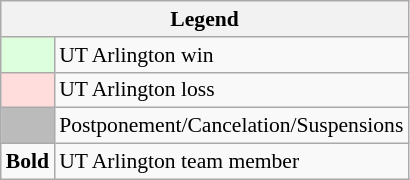<table class="wikitable" style="font-size:90%">
<tr>
<th colspan="2">Legend</th>
</tr>
<tr>
<td bgcolor="#ddffdd"> </td>
<td>UT Arlington win</td>
</tr>
<tr>
<td bgcolor="#ffdddd"> </td>
<td>UT Arlington loss</td>
</tr>
<tr>
<td bgcolor="#bbbbbb"> </td>
<td>Postponement/Cancelation/Suspensions</td>
</tr>
<tr>
<td><strong>Bold</strong></td>
<td>UT Arlington team member</td>
</tr>
</table>
